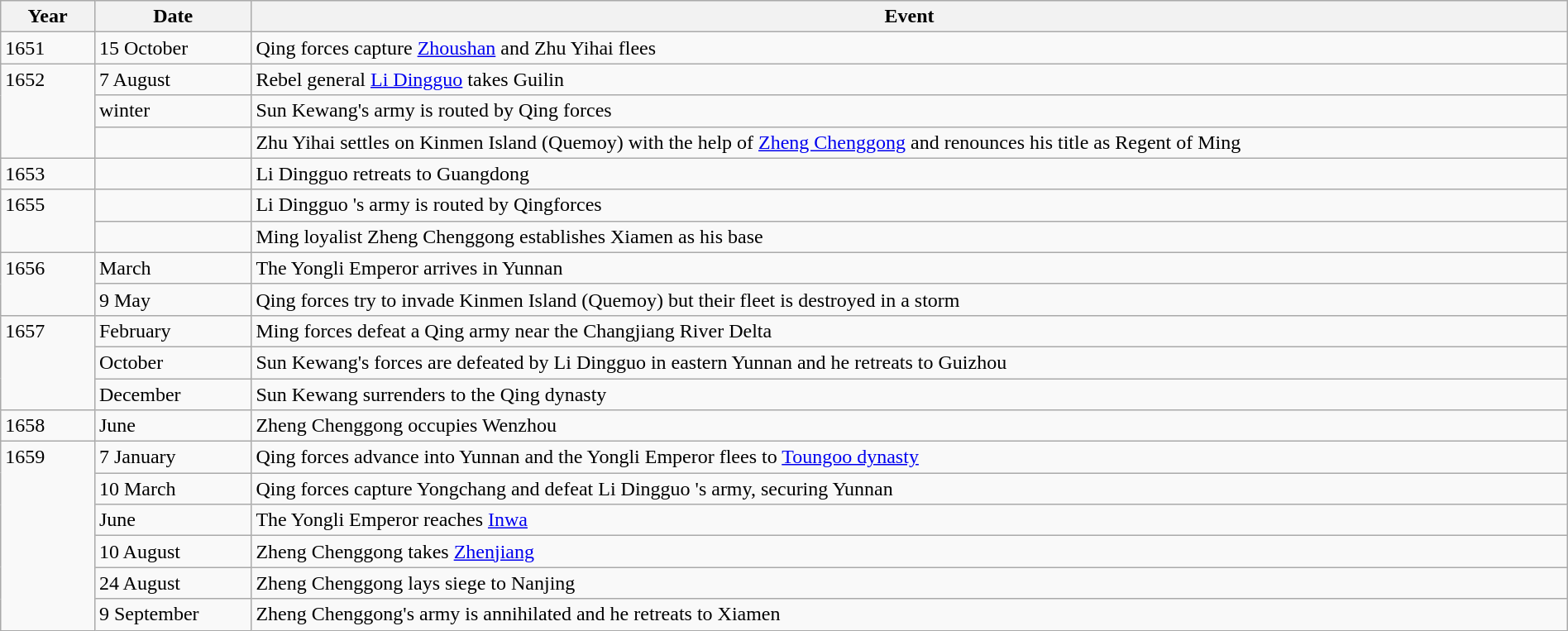<table class="wikitable" width="100%">
<tr>
<th style="width:6%">Year</th>
<th style="width:10%">Date</th>
<th>Event</th>
</tr>
<tr>
<td>1651</td>
<td>15 October</td>
<td>Qing forces capture <a href='#'>Zhoushan</a> and Zhu Yihai flees</td>
</tr>
<tr>
<td rowspan="3" valign="top">1652</td>
<td>7 August</td>
<td>Rebel general <a href='#'>Li Dingguo</a> takes Guilin</td>
</tr>
<tr>
<td>winter</td>
<td>Sun Kewang's army is routed by Qing forces</td>
</tr>
<tr>
<td></td>
<td>Zhu Yihai settles on Kinmen Island (Quemoy) with the help of <a href='#'>Zheng Chenggong</a> and renounces his title as Regent of Ming</td>
</tr>
<tr>
<td>1653</td>
<td></td>
<td>Li Dingguo retreats to Guangdong</td>
</tr>
<tr>
<td rowspan="2" valign="top">1655</td>
<td></td>
<td>Li Dingguo 's army is routed by Qingforces</td>
</tr>
<tr>
<td></td>
<td>Ming loyalist Zheng Chenggong establishes Xiamen as his base</td>
</tr>
<tr>
<td rowspan="2" valign="top">1656</td>
<td>March</td>
<td>The Yongli Emperor  arrives in Yunnan</td>
</tr>
<tr>
<td>9 May</td>
<td>Qing forces try to invade Kinmen Island (Quemoy) but their fleet is destroyed in a storm</td>
</tr>
<tr>
<td rowspan="3" valign="top">1657</td>
<td>February</td>
<td>Ming forces defeat a Qing army near the Changjiang River Delta</td>
</tr>
<tr>
<td>October</td>
<td>Sun Kewang's forces are defeated by Li Dingguo  in eastern Yunnan and he retreats to Guizhou</td>
</tr>
<tr>
<td>December</td>
<td>Sun Kewang surrenders to the Qing dynasty</td>
</tr>
<tr>
<td>1658</td>
<td>June</td>
<td>Zheng Chenggong occupies Wenzhou</td>
</tr>
<tr>
<td rowspan="6" valign="top">1659</td>
<td>7 January</td>
<td>Qing forces advance into Yunnan and the Yongli Emperor  flees to <a href='#'>Toungoo dynasty</a></td>
</tr>
<tr>
<td>10 March</td>
<td>Qing forces capture Yongchang and defeat Li Dingguo 's army, securing Yunnan</td>
</tr>
<tr>
<td>June</td>
<td>The Yongli Emperor  reaches <a href='#'>Inwa</a></td>
</tr>
<tr>
<td>10 August</td>
<td>Zheng Chenggong takes <a href='#'>Zhenjiang</a></td>
</tr>
<tr>
<td>24 August</td>
<td>Zheng Chenggong lays siege to Nanjing</td>
</tr>
<tr>
<td>9 September</td>
<td>Zheng Chenggong's army is annihilated and he retreats to Xiamen</td>
</tr>
</table>
